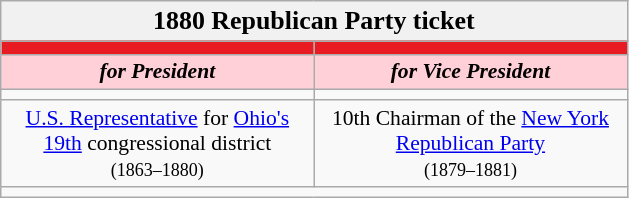<table class="wikitable" style="font-size:90%; text-align:center;">
<tr>
<td style="background:#f1f1f1;" colspan="30"><big><strong>1880 Republican Party ticket</strong></big></td>
</tr>
<tr>
<th style="width:3em; font-size:135%; background:#E81B23; width:200px;"><a href='#'></a></th>
<th style="width:3em; font-size:135%; background:#E81B23; width:200px;"><a href='#'></a></th>
</tr>
<tr>
<td style="width:3em; font-size:100%; color:#000; background:#FFD0D7; width:200px;"><strong><em>for President</em></strong></td>
<td style="width:3em; font-size:100%; color:#000; background:#FFD0D7; width:200px;"><strong><em>for Vice President</em></strong></td>
</tr>
<tr>
<td></td>
<td></td>
</tr>
<tr>
<td><a href='#'>U.S. Representative</a> for <a href='#'>Ohio's 19th</a> congressional district<br><small>(1863–1880)</small></td>
<td>10th Chairman of the <a href='#'>New York Republican Party</a><br><small>(1879–1881)</small></td>
</tr>
<tr>
<td colspan=2></td>
</tr>
</table>
